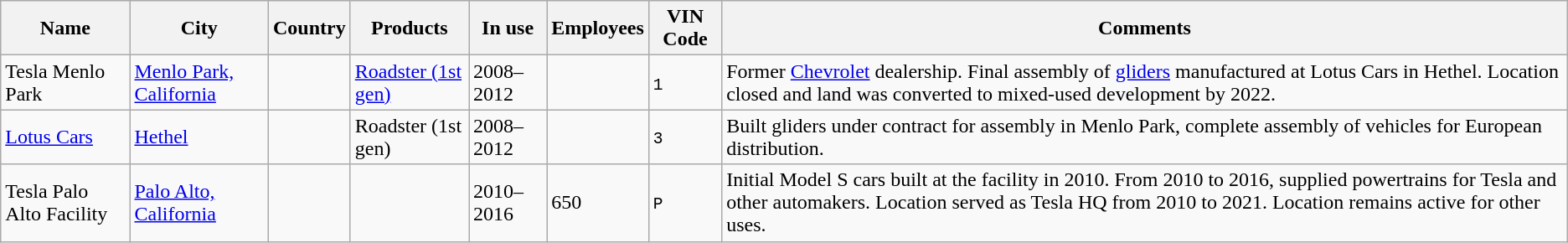<table class="wikitable sortable">
<tr>
<th>Name</th>
<th>City</th>
<th>Country</th>
<th>Products</th>
<th>In use</th>
<th>Employees</th>
<th>VIN Code</th>
<th>Comments</th>
</tr>
<tr>
<td>Tesla Menlo Park</td>
<td><a href='#'>Menlo Park, California</a></td>
<td></td>
<td><a href='#'>Roadster (1st gen)</a></td>
<td>2008–2012</td>
<td></td>
<td><code>1</code></td>
<td>Former <a href='#'>Chevrolet</a> dealership. Final assembly of <a href='#'>gliders</a> manufactured at Lotus Cars in Hethel. Location closed and land was converted to mixed-used development by 2022.</td>
</tr>
<tr>
<td><a href='#'>Lotus Cars</a></td>
<td><a href='#'>Hethel</a></td>
<td></td>
<td>Roadster (1st gen)</td>
<td>2008–2012</td>
<td></td>
<td><code>3</code></td>
<td>Built gliders under contract for assembly in Menlo Park, complete assembly of vehicles for European distribution.</td>
</tr>
<tr>
<td>Tesla Palo Alto Facility</td>
<td><a href='#'>Palo Alto, California</a></td>
<td></td>
<td></td>
<td>2010–2016</td>
<td>650</td>
<td><code>P</code></td>
<td>Initial Model S cars built at the facility in 2010. From 2010 to 2016, supplied powertrains for Tesla and other automakers. Location served as Tesla HQ from 2010 to 2021. Location remains active for other uses.</td>
</tr>
</table>
